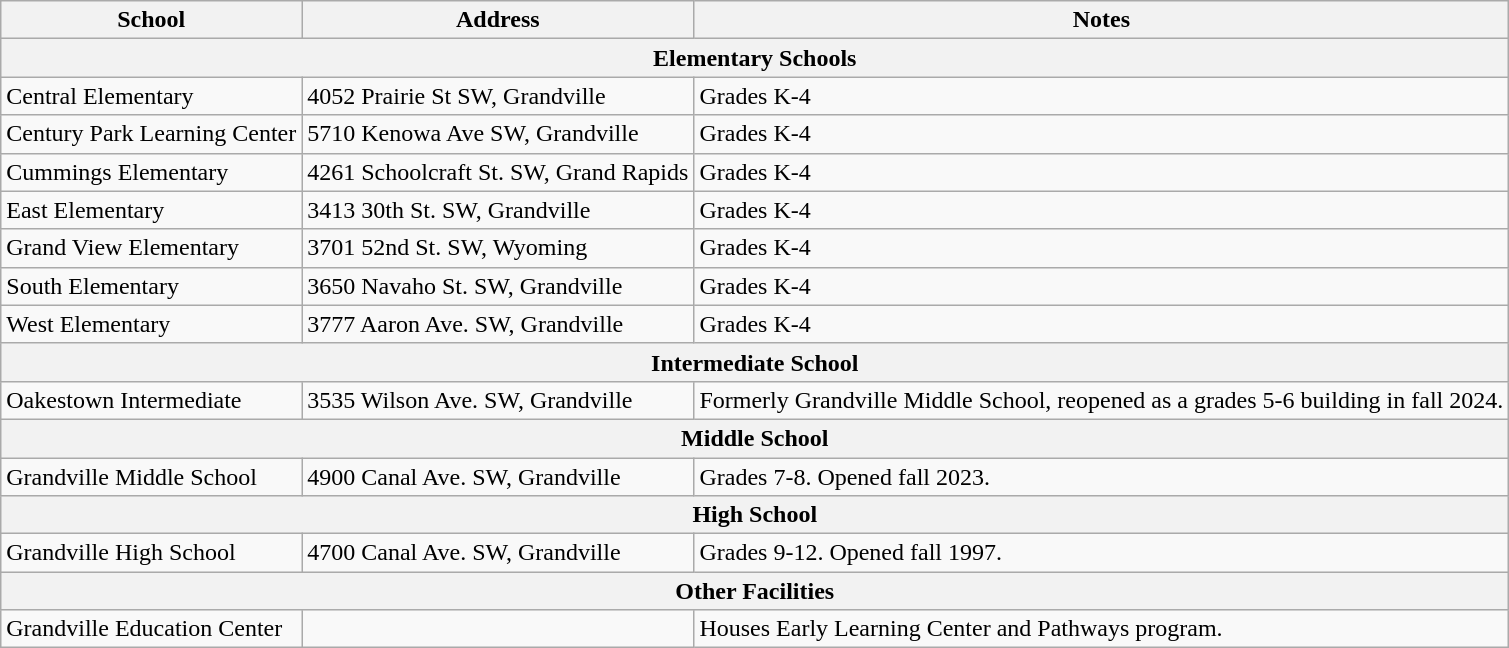<table class="wikitable">
<tr>
<th>School</th>
<th>Address</th>
<th>Notes</th>
</tr>
<tr>
<th colspan="3">Elementary Schools</th>
</tr>
<tr>
<td>Central Elementary</td>
<td>4052 Prairie St SW, Grandville</td>
<td>Grades K-4</td>
</tr>
<tr>
<td>Century Park Learning Center</td>
<td>5710 Kenowa Ave SW, Grandville</td>
<td>Grades K-4</td>
</tr>
<tr>
<td>Cummings Elementary</td>
<td>4261 Schoolcraft St. SW, Grand Rapids</td>
<td>Grades K-4</td>
</tr>
<tr>
<td>East Elementary</td>
<td>3413 30th St. SW, Grandville</td>
<td>Grades K-4</td>
</tr>
<tr>
<td>Grand View Elementary</td>
<td>3701 52nd St. SW, Wyoming</td>
<td>Grades K-4</td>
</tr>
<tr>
<td>South Elementary</td>
<td>3650 Navaho St. SW, Grandville</td>
<td>Grades K-4</td>
</tr>
<tr>
<td>West Elementary</td>
<td>3777 Aaron Ave. SW, Grandville</td>
<td>Grades K-4</td>
</tr>
<tr>
<th colspan="3">Intermediate School</th>
</tr>
<tr>
<td>Oakestown Intermediate</td>
<td>3535 Wilson Ave. SW, Grandville</td>
<td>Formerly Grandville Middle School, reopened as a grades 5-6 building in fall 2024.</td>
</tr>
<tr>
<th colspan="3">Middle School</th>
</tr>
<tr>
<td>Grandville Middle School</td>
<td>4900 Canal Ave. SW, Grandville</td>
<td>Grades 7-8. Opened fall 2023.</td>
</tr>
<tr>
<th colspan="3">High School</th>
</tr>
<tr>
<td>Grandville High School</td>
<td>4700 Canal Ave. SW, Grandville</td>
<td>Grades 9-12. Opened fall 1997.</td>
</tr>
<tr>
<th colspan="3">Other Facilities</th>
</tr>
<tr>
<td>Grandville Education Center</td>
<td></td>
<td>Houses Early Learning Center and Pathways program.</td>
</tr>
</table>
